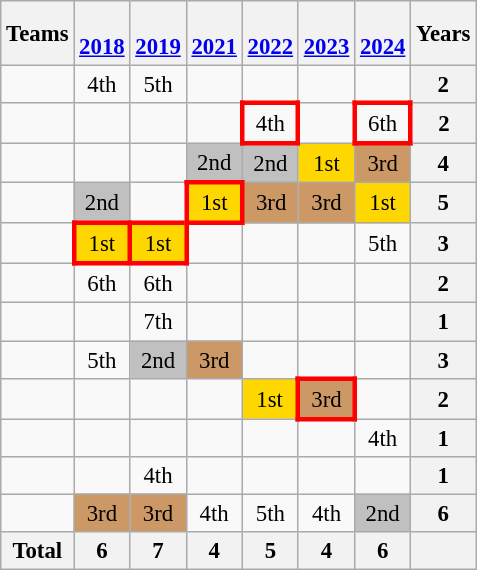<table class="wikitable" style="font-size:95%; text-align: center;">
<tr>
<th>Teams</th>
<th><br><a href='#'>2018</a></th>
<th><br><a href='#'>2019</a></th>
<th><br><a href='#'>2021</a></th>
<th><br><a href='#'>2022</a></th>
<th><br><a href='#'>2023</a></th>
<th><br><a href='#'>2024</a></th>
<th>Years</th>
</tr>
<tr>
<td align="left"></td>
<td>4th</td>
<td>5th</td>
<td></td>
<td></td>
<td></td>
<td></td>
<th>2</th>
</tr>
<tr>
<td align="left"></td>
<td></td>
<td></td>
<td></td>
<td style="border: 3px solid red;">4th</td>
<td></td>
<td style="border: 3px solid red;">6th</td>
<th>2</th>
</tr>
<tr>
<td align="left"></td>
<td></td>
<td></td>
<td style="background:silver;">2nd</td>
<td style="background:silver;">2nd</td>
<td style="background:gold;">1st</td>
<td style="background:#cc9966;">3rd</td>
<th>4</th>
</tr>
<tr>
<td align="left"></td>
<td style="background:silver;">2nd</td>
<td></td>
<td style="border: 3px solid red; background:gold;">1st</td>
<td style="background:#cc9966;">3rd</td>
<td style="background:#cc9966;">3rd</td>
<td style="background:gold;">1st</td>
<th>5</th>
</tr>
<tr>
<td align="left"></td>
<td style="border: 3px solid red; background:gold;">1st</td>
<td style="border: 3px solid red; background:gold;">1st</td>
<td></td>
<td></td>
<td></td>
<td>5th</td>
<th>3</th>
</tr>
<tr>
<td align="left"></td>
<td>6th</td>
<td>6th</td>
<td></td>
<td></td>
<td></td>
<td></td>
<th>2</th>
</tr>
<tr>
<td align="left"></td>
<td></td>
<td>7th</td>
<td></td>
<td></td>
<td></td>
<td></td>
<th>1</th>
</tr>
<tr>
<td align="left"></td>
<td>5th</td>
<td style="background:silver;">2nd</td>
<td style="background:#cc9966;">3rd</td>
<td></td>
<td></td>
<td></td>
<th>3</th>
</tr>
<tr>
<td align="left"></td>
<td></td>
<td></td>
<td></td>
<td style="background:gold;">1st</td>
<td style="border: 3px solid red; background:#cc9966;">3rd</td>
<td></td>
<th>2</th>
</tr>
<tr>
<td align="left"></td>
<td></td>
<td></td>
<td></td>
<td></td>
<td></td>
<td>4th</td>
<th>1</th>
</tr>
<tr>
<td align="left"></td>
<td></td>
<td>4th</td>
<td></td>
<td></td>
<td></td>
<td></td>
<th>1</th>
</tr>
<tr>
<td align="left"></td>
<td style="background:#cc9966;">3rd</td>
<td style="background:#cc9966;">3rd</td>
<td>4th</td>
<td>5th</td>
<td>4th</td>
<td style="background:silver;">2nd</td>
<th>6</th>
</tr>
<tr>
<th>Total</th>
<th>6</th>
<th>7</th>
<th>4</th>
<th>5</th>
<th>4</th>
<th>6</th>
<th></th>
</tr>
</table>
